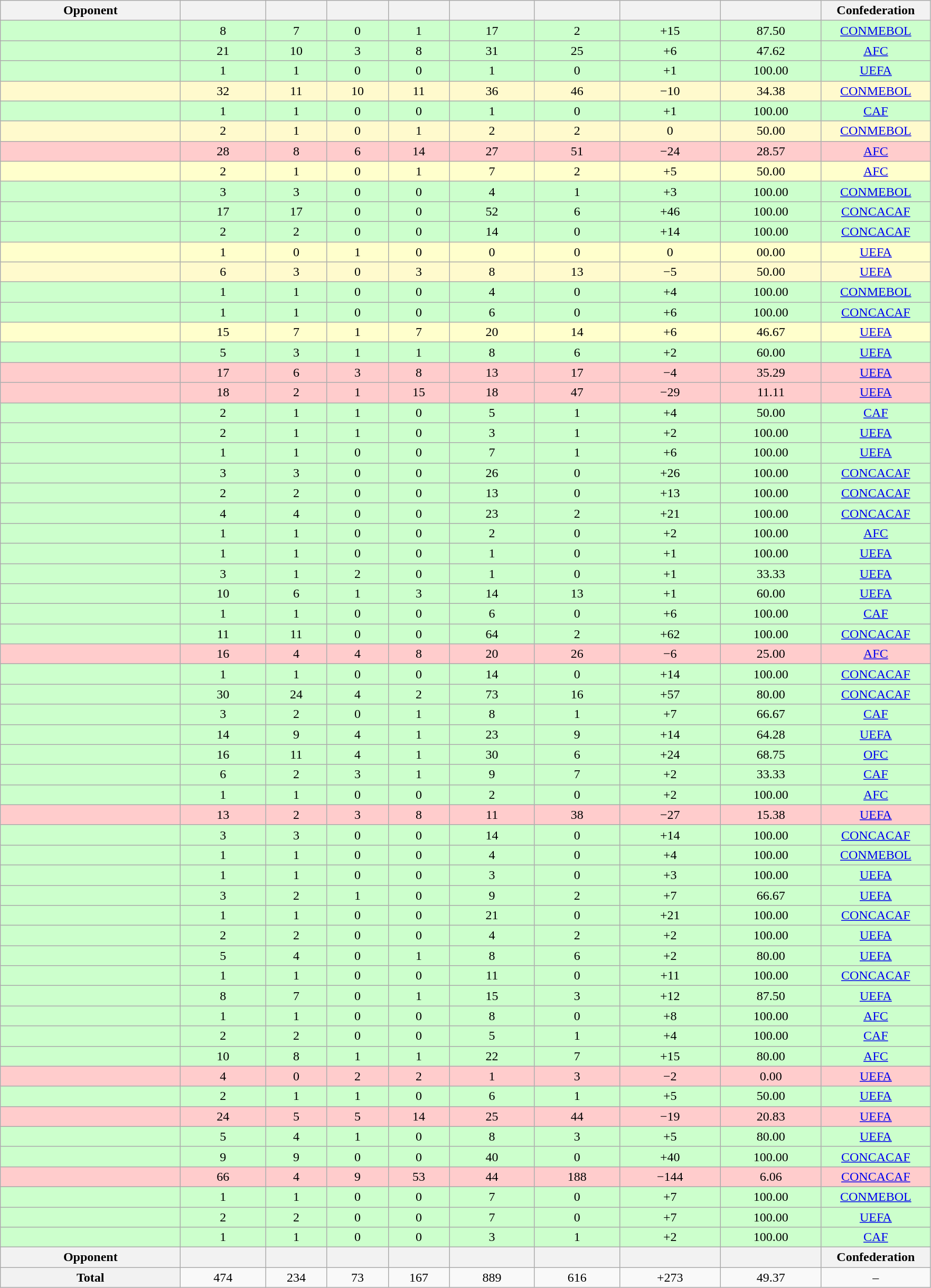<table class="wikitable sortable collapsible collapsed" style="text-align: center;">
<tr>
<th width="100">Opponent</th>
<th width="50"></th>
<th width="50"></th>
<th width="50"></th>
<th width="50"></th>
<th width="50"></th>
<th width="50"></th>
<th width="50"></th>
<th width="50"></th>
<th width="70">Confederation</th>
</tr>
<tr bgcolor="#CCFFCC">
<td style="text-align: left"></td>
<td>8</td>
<td>7</td>
<td>0</td>
<td>1</td>
<td>17</td>
<td>2</td>
<td>+15</td>
<td>87.50</td>
<td><a href='#'>CONMEBOL</a></td>
</tr>
<tr bgcolor="#CCFFCC">
<td style="text-align: left"></td>
<td>21</td>
<td>10</td>
<td>3</td>
<td>8</td>
<td>31</td>
<td>25</td>
<td>+6</td>
<td>47.62</td>
<td><a href='#'>AFC</a></td>
</tr>
<tr bgcolor="#CCFFCC">
<td style="text-align: left"></td>
<td>1</td>
<td>1</td>
<td>0</td>
<td>0</td>
<td>1</td>
<td>0</td>
<td>+1</td>
<td>100.00</td>
<td><a href='#'>UEFA</a></td>
</tr>
<tr bgcolor="LemonChiffon">
<td style="text-align: left"></td>
<td>32</td>
<td>11</td>
<td>10</td>
<td>11</td>
<td>36</td>
<td>46</td>
<td>−10</td>
<td>34.38</td>
<td><a href='#'>CONMEBOL</a></td>
</tr>
<tr bgcolor="#CCFFCC">
<td style="text-align: left"></td>
<td>1</td>
<td>1</td>
<td>0</td>
<td>0</td>
<td>1</td>
<td>0</td>
<td>+1</td>
<td>100.00</td>
<td><a href='#'>CAF</a></td>
</tr>
<tr bgcolor="LemonChiffon">
<td style="text-align: left"></td>
<td>2</td>
<td>1</td>
<td>0</td>
<td>1</td>
<td>2</td>
<td>2</td>
<td>0</td>
<td>50.00</td>
<td><a href='#'>CONMEBOL</a></td>
</tr>
<tr bgcolor="#FFCCCC">
<td style="text-align: left"></td>
<td>28</td>
<td>8</td>
<td>6</td>
<td>14</td>
<td>27</td>
<td>51</td>
<td>−24</td>
<td>28.57</td>
<td><a href='#'>AFC</a></td>
</tr>
<tr bgcolor="#FFFFCC">
<td style="text-align: left"></td>
<td>2</td>
<td>1</td>
<td>0</td>
<td>1</td>
<td>7</td>
<td>2</td>
<td>+5</td>
<td>50.00</td>
<td><a href='#'>AFC</a></td>
</tr>
<tr bgcolor="#CCFFCC">
<td style="text-align: left"></td>
<td>3</td>
<td>3</td>
<td>0</td>
<td>0</td>
<td>4</td>
<td>1</td>
<td>+3</td>
<td>100.00</td>
<td><a href='#'>CONMEBOL</a></td>
</tr>
<tr bgcolor="#CCFFCC">
<td style="text-align: left"></td>
<td>17</td>
<td>17</td>
<td>0</td>
<td>0</td>
<td>52</td>
<td>6</td>
<td>+46</td>
<td>100.00</td>
<td><a href='#'>CONCACAF</a></td>
</tr>
<tr bgcolor="#CCFFCC">
<td style="text-align: left"></td>
<td>2</td>
<td>2</td>
<td>0</td>
<td>0</td>
<td>14</td>
<td>0</td>
<td>+14</td>
<td>100.00</td>
<td><a href='#'>CONCACAF</a></td>
</tr>
<tr bgcolor="#FFFFCC">
<td style="text-align: left"></td>
<td>1</td>
<td>0</td>
<td>1</td>
<td>0</td>
<td>0</td>
<td>0</td>
<td>0</td>
<td>00.00</td>
<td><a href='#'>UEFA</a></td>
</tr>
<tr bgcolor="LemonChiffon">
<td style="text-align: left"></td>
<td>6</td>
<td>3</td>
<td>0</td>
<td>3</td>
<td>8</td>
<td>13</td>
<td>−5</td>
<td>50.00</td>
<td><a href='#'>UEFA</a></td>
</tr>
<tr bgcolor="#CCFFCC">
<td style="text-align: left"></td>
<td>1</td>
<td>1</td>
<td>0</td>
<td>0</td>
<td>4</td>
<td>0</td>
<td>+4</td>
<td>100.00</td>
<td><a href='#'>CONMEBOL</a></td>
</tr>
<tr bgcolor="CCFFCC">
<td style="text-align: left"></td>
<td>1</td>
<td>1</td>
<td>0</td>
<td>0</td>
<td>6</td>
<td>0</td>
<td>+6</td>
<td>100.00</td>
<td><a href='#'>CONCACAF</a></td>
</tr>
<tr bgcolor="FFFFCC">
<td style="text-align: left"></td>
<td>15</td>
<td>7</td>
<td>1</td>
<td>7</td>
<td>20</td>
<td>14</td>
<td>+6</td>
<td>46.67</td>
<td><a href='#'>UEFA</a></td>
</tr>
<tr bgcolor="#CCFFCC">
<td style="text-align: left"></td>
<td>5</td>
<td>3</td>
<td>1</td>
<td>1</td>
<td>8</td>
<td>6</td>
<td>+2</td>
<td>60.00</td>
<td><a href='#'>UEFA</a></td>
</tr>
<tr bgcolor="#FFCCCC">
<td style="text-align: left"></td>
<td>17</td>
<td>6</td>
<td>3</td>
<td>8</td>
<td>13</td>
<td>17</td>
<td>−4</td>
<td>35.29</td>
<td><a href='#'>UEFA</a></td>
</tr>
<tr bgcolor="#FFCCCC">
<td style="text-align: left"></td>
<td>18</td>
<td>2</td>
<td>1</td>
<td>15</td>
<td>18</td>
<td>47</td>
<td>−29</td>
<td>11.11</td>
<td><a href='#'>UEFA</a></td>
</tr>
<tr bgcolor="#CCFFCC">
<td style="text-align: left"></td>
<td>2</td>
<td>1</td>
<td>1</td>
<td>0</td>
<td>5</td>
<td>1</td>
<td>+4</td>
<td>50.00</td>
<td><a href='#'>CAF</a></td>
</tr>
<tr bgcolor="#CCFFCC">
<td style="text-align: left"></td>
<td>2</td>
<td>1</td>
<td>1</td>
<td>0</td>
<td>3</td>
<td>1</td>
<td>+2</td>
<td>100.00</td>
<td><a href='#'>UEFA</a></td>
</tr>
<tr bgcolor="#CCFFCC">
<td style="text-align: left"></td>
<td>1</td>
<td>1</td>
<td>0</td>
<td>0</td>
<td>7</td>
<td>1</td>
<td>+6</td>
<td>100.00</td>
<td><a href='#'>UEFA</a></td>
</tr>
<tr bgcolor="#CCFFCC">
<td style="text-align: left"></td>
<td>3</td>
<td>3</td>
<td>0</td>
<td>0</td>
<td>26</td>
<td>0</td>
<td>+26</td>
<td>100.00</td>
<td><a href='#'>CONCACAF</a></td>
</tr>
<tr bgcolor="#CCFFCC">
<td style="text-align: left"></td>
<td>2</td>
<td>2</td>
<td>0</td>
<td>0</td>
<td>13</td>
<td>0</td>
<td>+13</td>
<td>100.00</td>
<td><a href='#'>CONCACAF</a></td>
</tr>
<tr bgcolor="#CCFFCC">
<td style="text-align: left"></td>
<td>4</td>
<td>4</td>
<td>0</td>
<td>0</td>
<td>23</td>
<td>2</td>
<td>+21</td>
<td>100.00</td>
<td><a href='#'>CONCACAF</a></td>
</tr>
<tr bgcolor="#CCFFCC">
<td style="text-align: left"></td>
<td>1</td>
<td>1</td>
<td>0</td>
<td>0</td>
<td>2</td>
<td>0</td>
<td>+2</td>
<td>100.00</td>
<td><a href='#'>AFC</a></td>
</tr>
<tr bgcolor="#CCFFCC">
<td style="text-align: left"></td>
<td>1</td>
<td>1</td>
<td>0</td>
<td>0</td>
<td>1</td>
<td>0</td>
<td>+1</td>
<td>100.00</td>
<td><a href='#'>UEFA</a></td>
</tr>
<tr bgcolor="#CCFFCC">
<td style="text-align: left"></td>
<td>3</td>
<td>1</td>
<td>2</td>
<td>0</td>
<td>1</td>
<td>0</td>
<td>+1</td>
<td>33.33</td>
<td><a href='#'>UEFA</a></td>
</tr>
<tr bgcolor="#CCFFCC">
<td style="text-align: left"></td>
<td>10</td>
<td>6</td>
<td>1</td>
<td>3</td>
<td>14</td>
<td>13</td>
<td>+1</td>
<td>60.00</td>
<td><a href='#'>UEFA</a></td>
</tr>
<tr bgcolor="#CCFFCC">
<td style="text-align: left"></td>
<td>1</td>
<td>1</td>
<td>0</td>
<td>0</td>
<td>6</td>
<td>0</td>
<td>+6</td>
<td>100.00</td>
<td><a href='#'>CAF</a></td>
</tr>
<tr bgcolor="#CCFFCC">
<td style="text-align: left"></td>
<td>11</td>
<td>11</td>
<td>0</td>
<td>0</td>
<td>64</td>
<td>2</td>
<td>+62</td>
<td>100.00</td>
<td><a href='#'>CONCACAF</a></td>
</tr>
<tr bgcolor="#FFCCCC">
<td style="text-align: left"></td>
<td>16</td>
<td>4</td>
<td>4</td>
<td>8</td>
<td>20</td>
<td>26</td>
<td>−6</td>
<td>25.00</td>
<td><a href='#'>AFC</a></td>
</tr>
<tr bgcolor="#CCFFCC">
<td style="text-align: left"></td>
<td>1</td>
<td>1</td>
<td>0</td>
<td>0</td>
<td>14</td>
<td>0</td>
<td>+14</td>
<td>100.00</td>
<td><a href='#'>CONCACAF</a></td>
</tr>
<tr bgcolor="#CCFFCC">
<td style="text-align: left"></td>
<td>30</td>
<td>24</td>
<td>4</td>
<td>2</td>
<td>73</td>
<td>16</td>
<td>+57</td>
<td>80.00</td>
<td><a href='#'>CONCACAF</a></td>
</tr>
<tr bgcolor="CCFFCC">
<td style="text-align: left"></td>
<td>3</td>
<td>2</td>
<td>0</td>
<td>1</td>
<td>8</td>
<td>1</td>
<td>+7</td>
<td>66.67</td>
<td><a href='#'>CAF</a></td>
</tr>
<tr bgcolor="#CCFFCC">
<td style="text-align: left"></td>
<td>14</td>
<td>9</td>
<td>4</td>
<td>1</td>
<td>23</td>
<td>9</td>
<td>+14</td>
<td>64.28</td>
<td><a href='#'>UEFA</a></td>
</tr>
<tr bgcolor="#CCFFCC">
<td style="text-align: left"></td>
<td>16</td>
<td>11</td>
<td>4</td>
<td>1</td>
<td>30</td>
<td>6</td>
<td>+24</td>
<td>68.75</td>
<td><a href='#'>OFC</a></td>
</tr>
<tr bgcolor="#CCFFCC">
<td style="text-align: left"></td>
<td>6</td>
<td>2</td>
<td>3</td>
<td>1</td>
<td>9</td>
<td>7</td>
<td>+2</td>
<td>33.33</td>
<td><a href='#'>CAF</a></td>
</tr>
<tr bgcolor="#CCFFCC">
<td style="text-align: left"></td>
<td>1</td>
<td>1</td>
<td>0</td>
<td>0</td>
<td>2</td>
<td>0</td>
<td>+2</td>
<td>100.00</td>
<td><a href='#'>AFC</a></td>
</tr>
<tr bgcolor="#FFCCCC">
<td style="text-align: left"></td>
<td>13</td>
<td>2</td>
<td>3</td>
<td>8</td>
<td>11</td>
<td>38</td>
<td>−27</td>
<td>15.38</td>
<td><a href='#'>UEFA</a></td>
</tr>
<tr bgcolor="#CCFFCC">
<td style="text-align: left"></td>
<td>3</td>
<td>3</td>
<td>0</td>
<td>0</td>
<td>14</td>
<td>0</td>
<td>+14</td>
<td>100.00</td>
<td><a href='#'>CONCACAF</a></td>
</tr>
<tr bgcolor="#CCFFCC">
<td style="text-align: left"></td>
<td>1</td>
<td>1</td>
<td>0</td>
<td>0</td>
<td>4</td>
<td>0</td>
<td>+4</td>
<td>100.00</td>
<td><a href='#'>CONMEBOL</a></td>
</tr>
<tr bgcolor="#CCFFCC">
<td style="text-align: left"></td>
<td>1</td>
<td>1</td>
<td>0</td>
<td>0</td>
<td>3</td>
<td>0</td>
<td>+3</td>
<td>100.00</td>
<td><a href='#'>UEFA</a></td>
</tr>
<tr bgcolor="#CCFFCC">
<td style="text-align: left"></td>
<td>3</td>
<td>2</td>
<td>1</td>
<td>0</td>
<td>9</td>
<td>2</td>
<td>+7</td>
<td>66.67</td>
<td><a href='#'>UEFA</a></td>
</tr>
<tr bgcolor="#CCFFCC">
<td style="text-align: left"></td>
<td>1</td>
<td>1</td>
<td>0</td>
<td>0</td>
<td>21</td>
<td>0</td>
<td>+21</td>
<td>100.00</td>
<td><a href='#'>CONCACAF</a></td>
</tr>
<tr bgcolor="#CCFFCC">
<td style="text-align: left"></td>
<td>2</td>
<td>2</td>
<td>0</td>
<td>0</td>
<td>4</td>
<td>2</td>
<td>+2</td>
<td>100.00</td>
<td><a href='#'>UEFA</a></td>
</tr>
<tr bgcolor="#CCFFCC">
<td style="text-align: left"></td>
<td>5</td>
<td>4</td>
<td>0</td>
<td>1</td>
<td>8</td>
<td>6</td>
<td>+2</td>
<td>80.00</td>
<td><a href='#'>UEFA</a></td>
</tr>
<tr bgcolor="#CCFFCC">
<td style="text-align: left"></td>
<td>1</td>
<td>1</td>
<td>0</td>
<td>0</td>
<td>11</td>
<td>0</td>
<td>+11</td>
<td>100.00</td>
<td><a href='#'>CONCACAF</a></td>
</tr>
<tr bgcolor="#CCFFCC">
<td style="text-align: left"></td>
<td>8</td>
<td>7</td>
<td>0</td>
<td>1</td>
<td>15</td>
<td>3</td>
<td>+12</td>
<td>87.50</td>
<td><a href='#'>UEFA</a></td>
</tr>
<tr bgcolor="#CCFFCC">
<td style="text-align: left"></td>
<td>1</td>
<td>1</td>
<td>0</td>
<td>0</td>
<td>8</td>
<td>0</td>
<td>+8</td>
<td>100.00</td>
<td><a href='#'>AFC</a></td>
</tr>
<tr bgcolor="#CCFFCC">
<td style="text-align: left"></td>
<td>2</td>
<td>2</td>
<td>0</td>
<td>0</td>
<td>5</td>
<td>1</td>
<td>+4</td>
<td>100.00</td>
<td><a href='#'>CAF</a></td>
</tr>
<tr bgcolor="#CCFFCC">
<td style="text-align: left"></td>
<td>10</td>
<td>8</td>
<td>1</td>
<td>1</td>
<td>22</td>
<td>7</td>
<td>+15</td>
<td>80.00</td>
<td><a href='#'>AFC</a></td>
</tr>
<tr bgcolor="#FFCCCC">
<td style="text-align: left"></td>
<td>4</td>
<td>0</td>
<td>2</td>
<td>2</td>
<td>1</td>
<td>3</td>
<td>−2</td>
<td>0.00</td>
<td><a href='#'>UEFA</a></td>
</tr>
<tr bgcolor="#CCFFCC">
<td style="text-align: left"><em></em></td>
<td>2</td>
<td>1</td>
<td>1</td>
<td>0</td>
<td>6</td>
<td>1</td>
<td>+5</td>
<td>50.00</td>
<td><a href='#'>UEFA</a></td>
</tr>
<tr bgcolor="#FFCCCC">
<td style="text-align: left"></td>
<td>24</td>
<td>5</td>
<td>5</td>
<td>14</td>
<td>25</td>
<td>44</td>
<td>−19</td>
<td>20.83</td>
<td><a href='#'>UEFA</a></td>
</tr>
<tr bgcolor="#CCFFCC">
<td style="text-align: left"></td>
<td>5</td>
<td>4</td>
<td>1</td>
<td>0</td>
<td>8</td>
<td>3</td>
<td>+5</td>
<td>80.00</td>
<td><a href='#'>UEFA</a></td>
</tr>
<tr bgcolor="#CCFFCC">
<td style="text-align: left"></td>
<td>9</td>
<td>9</td>
<td>0</td>
<td>0</td>
<td>40</td>
<td>0</td>
<td>+40</td>
<td>100.00</td>
<td><a href='#'>CONCACAF</a></td>
</tr>
<tr bgcolor="#FFCCCC">
<td style="text-align: left"></td>
<td>66</td>
<td>4</td>
<td>9</td>
<td>53</td>
<td>44</td>
<td>188</td>
<td>−144</td>
<td>6.06</td>
<td><a href='#'>CONCACAF</a></td>
</tr>
<tr bgcolor="#CCFFCC">
<td style="text-align: left"></td>
<td>1</td>
<td>1</td>
<td>0</td>
<td>0</td>
<td>7</td>
<td>0</td>
<td>+7</td>
<td>100.00</td>
<td><a href='#'>CONMEBOL</a></td>
</tr>
<tr bgcolor="#CCFFCC">
<td style="text-align: left"></td>
<td>2</td>
<td>2</td>
<td>0</td>
<td>0</td>
<td>7</td>
<td>0</td>
<td>+7</td>
<td>100.00</td>
<td><a href='#'>UEFA</a></td>
</tr>
<tr bgcolor="#CCFFCC">
<td style="text-align: left"></td>
<td>1</td>
<td>1</td>
<td>0</td>
<td>0</td>
<td>3</td>
<td>1</td>
<td>+2</td>
<td>100.00</td>
<td><a href='#'>CAF</a></td>
</tr>
<tr>
<th width="220">Opponent</th>
<th width="100"></th>
<th width="70"></th>
<th width="70"></th>
<th width="70"></th>
<th width="100"></th>
<th width="100"></th>
<th width="120"></th>
<th width="120"></th>
<th width="130">Confederation</th>
</tr>
<tr>
<th>Total</th>
<td>474</td>
<td>234</td>
<td>73</td>
<td>167</td>
<td>889</td>
<td>616</td>
<td>+273</td>
<td>49.37</td>
<td>–</td>
</tr>
</table>
